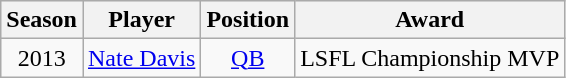<table class="wikitable" style="text-align:center">
<tr bgcolor="#efefef">
<th>Season</th>
<th>Player</th>
<th>Position</th>
<th>Award</th>
</tr>
<tr>
<td>2013</td>
<td><a href='#'>Nate Davis</a></td>
<td><a href='#'>QB</a></td>
<td>LSFL Championship MVP</td>
</tr>
</table>
